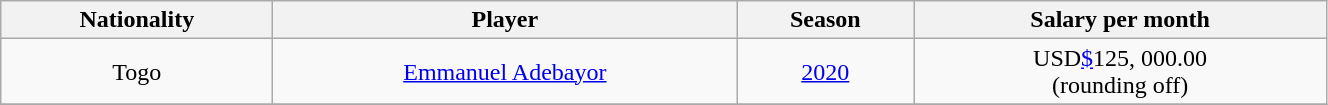<table class="wikitable sortable"  style="text-align:center; width:70%;">
<tr>
<th>Nationality</th>
<th>Player</th>
<th>Season</th>
<th>Salary per month</th>
</tr>
<tr>
<td> Togo</td>
<td><a href='#'>Emmanuel Adebayor</a></td>
<td><a href='#'>2020</a></td>
<td>USD<a href='#'>$</a>125, 000.00<br>(rounding off)</td>
</tr>
<tr>
</tr>
</table>
